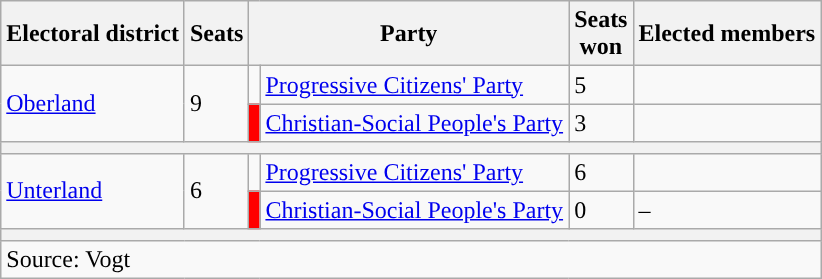<table class="wikitable">
<tr>
<th>Electoral district</th>
<th>Seats</th>
<th colspan="2">Party</th>
<th>Seats<br>won</th>
<th>Elected members</th>
</tr>
<tr>
<td rowspan="2"><a href='#'>Oberland</a></td>
<td rowspan="2">9</td>
<td></td>
<td><a href='#'>Progressive Citizens' Party</a></td>
<td>5</td>
<td></td>
</tr>
<tr>
<td style="color:inherit;background:#FF0000"></td>
<td><a href='#'>Christian-Social People's Party</a></td>
<td>3</td>
<td></td>
</tr>
<tr>
<th colspan="6"></th>
</tr>
<tr>
<td rowspan="2"><a href='#'>Unterland</a></td>
<td rowspan="2">6</td>
<td></td>
<td><a href='#'>Progressive Citizens' Party</a></td>
<td>6</td>
<td></td>
</tr>
<tr>
<td style="color:inherit;background:#FF0000"></td>
<td><a href='#'>Christian-Social People's Party</a></td>
<td>0</td>
<td>–</td>
</tr>
<tr>
<th colspan="6"></th>
</tr>
<tr>
<td colspan="6">Source: Vogt</td>
</tr>
</table>
